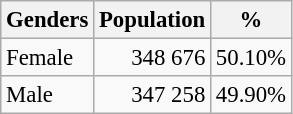<table class="wikitable" style="font-size: 95%; text-align: right">
<tr>
<th>Genders</th>
<th>Population</th>
<th>%</th>
</tr>
<tr>
<td align=left>Female</td>
<td>348 676</td>
<td>50.10%</td>
</tr>
<tr>
<td align=left>Male</td>
<td>347 258</td>
<td>49.90%</td>
</tr>
</table>
